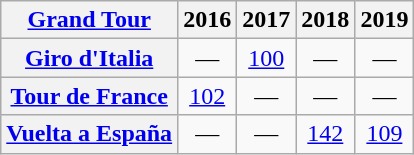<table class="wikitable plainrowheaders">
<tr>
<th scope="col"><a href='#'>Grand Tour</a></th>
<th scope="col">2016</th>
<th scope="col">2017</th>
<th scope="col">2018</th>
<th scope="col">2019</th>
</tr>
<tr style="text-align:center;">
<th scope="row"> <a href='#'>Giro d'Italia</a></th>
<td>—</td>
<td><a href='#'>100</a></td>
<td>—</td>
<td>—</td>
</tr>
<tr style="text-align:center;">
<th scope="row"> <a href='#'>Tour de France</a></th>
<td><a href='#'>102</a></td>
<td>—</td>
<td>—</td>
<td>—</td>
</tr>
<tr style="text-align:center;">
<th scope="row"> <a href='#'>Vuelta a España</a></th>
<td>—</td>
<td>—</td>
<td><a href='#'>142</a></td>
<td><a href='#'>109</a></td>
</tr>
</table>
